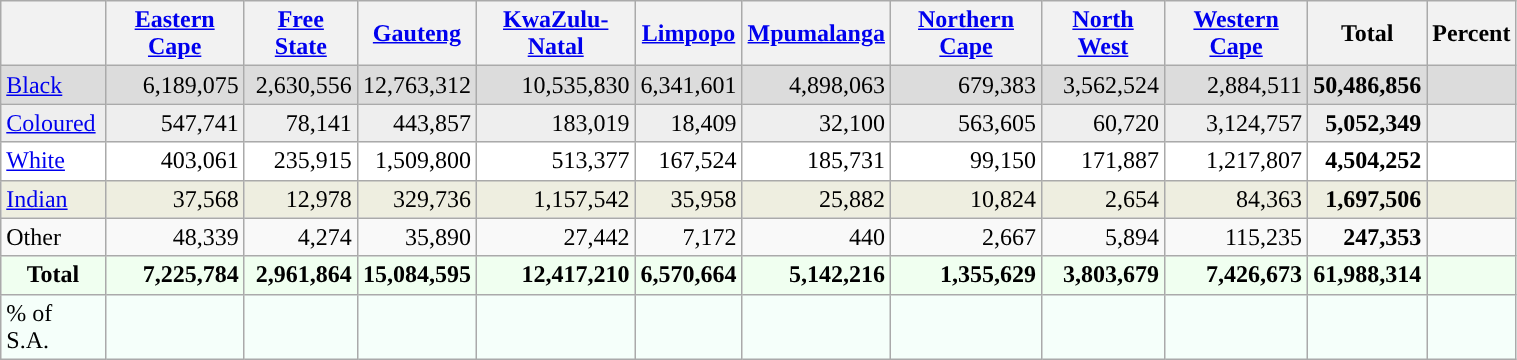<table class="wikitable" style="width:80%;">
<tr style="text-align:center">
<th></th>
<th><a href='#'>Eastern Cape</a></th>
<th><a href='#'>Free State</a></th>
<th><a href='#'>Gauteng</a></th>
<th><a href='#'>KwaZulu-Natal</a></th>
<th><a href='#'>Limpopo</a></th>
<th><a href='#'>Mpumalanga</a></th>
<th><a href='#'>Northern Cape</a></th>
<th><a href='#'>North West</a></th>
<th><a href='#'>Western Cape</a></th>
<th>Total</th>
<th>Percent</th>
</tr>
<tr style="text-align:right; background:gainsboro;">
<td style="text-align:left;"><a href='#'>Black</a></td>
<td>6,189,075</td>
<td>2,630,556</td>
<td>12,763,312</td>
<td>10,535,830</td>
<td>6,341,601</td>
<td>4,898,063</td>
<td>679,383</td>
<td>3,562,524</td>
<td>2,884,511</td>
<td><strong>50,486,856 </strong></td>
<td></td>
</tr>
<tr style="text-align:right; background:#eee;">
<td style="text-align:left;"><a href='#'>Coloured</a></td>
<td>547,741</td>
<td>78,141</td>
<td>443,857</td>
<td>183,019</td>
<td>18,409</td>
<td>32,100</td>
<td>563,605</td>
<td>60,720</td>
<td>3,124,757</td>
<td><strong>5,052,349</strong></td>
<td></td>
</tr>
<tr style="text-align:right; background:white;">
<td style="text-align:left; "><a href='#'>White</a></td>
<td>403,061</td>
<td>235,915</td>
<td>1,509,800</td>
<td>513,377</td>
<td>167,524</td>
<td>185,731</td>
<td>99,150</td>
<td>171,887</td>
<td>1,217,807</td>
<td><strong>4,504,252</strong></td>
<td></td>
</tr>
<tr style="text-align:right; background:#EEEEE0">
<td style="text-align:left; "><a href='#'>Indian</a></td>
<td>37,568</td>
<td>12,978</td>
<td>329,736</td>
<td>1,157,542</td>
<td>35,958</td>
<td>25,882</td>
<td>10,824</td>
<td>2,654</td>
<td>84,363</td>
<td><strong>1,697,506</strong></td>
<td></td>
</tr>
<tr style="text-align:right;">
<td style="text-align:left; ">Other</td>
<td>48,339</td>
<td>4,274</td>
<td>35,890</td>
<td>27,442</td>
<td>7,172</td>
<td>440</td>
<td>2,667</td>
<td>5,894</td>
<td>115,235</td>
<td><strong>247,353</strong></td>
<td></td>
</tr>
<tr style="text-align:right; background:honeydew;">
<td style="text-align:center;"><strong>Total</strong></td>
<td><strong>7,225,784 </strong></td>
<td><strong>2,961,864</strong></td>
<td><strong>15,084,595</strong></td>
<td><strong>12,417,210</strong></td>
<td><strong>6,570,664</strong></td>
<td><strong>5,142,216</strong></td>
<td><strong>1,355,629</strong></td>
<td><strong>3,803,679</strong></td>
<td><strong>7,426,673</strong></td>
<td><strong>61,988,314</strong></td>
<td></td>
</tr>
<tr style="text-align:right; background:mintcream;">
<td style="text-align:left;">% of S.A.</td>
<td></td>
<td></td>
<td></td>
<td></td>
<td></td>
<td></td>
<td></td>
<td></td>
<td></td>
<td></td>
<td></td>
</tr>
</table>
